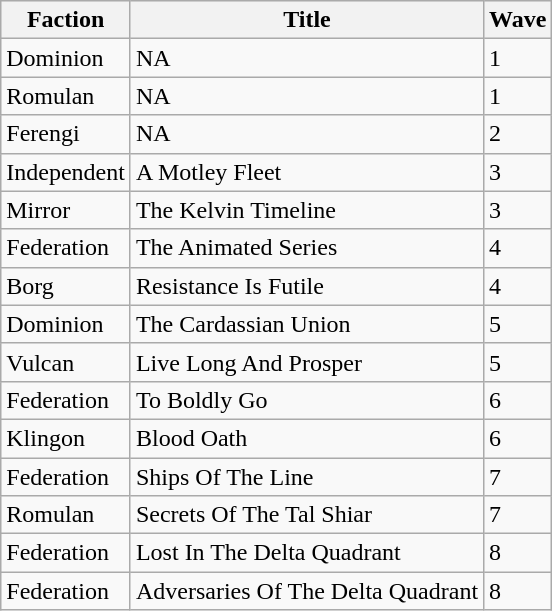<table class="wikitable sortable">
<tr style="background:#f0f0f0;">
<th>Faction</th>
<th>Title</th>
<th>Wave</th>
</tr>
<tr>
<td>Dominion</td>
<td>NA</td>
<td>1</td>
</tr>
<tr>
<td>Romulan</td>
<td>NA</td>
<td>1</td>
</tr>
<tr>
<td>Ferengi</td>
<td>NA</td>
<td>2</td>
</tr>
<tr>
<td>Independent</td>
<td>A Motley Fleet</td>
<td>3</td>
</tr>
<tr>
<td>Mirror</td>
<td>The Kelvin Timeline</td>
<td>3</td>
</tr>
<tr>
<td>Federation</td>
<td>The Animated Series</td>
<td>4</td>
</tr>
<tr>
<td>Borg</td>
<td>Resistance Is Futile</td>
<td>4</td>
</tr>
<tr>
<td>Dominion</td>
<td>The Cardassian Union</td>
<td>5</td>
</tr>
<tr>
<td>Vulcan</td>
<td>Live Long And Prosper</td>
<td>5</td>
</tr>
<tr>
<td>Federation</td>
<td>To Boldly Go</td>
<td>6</td>
</tr>
<tr>
<td>Klingon</td>
<td>Blood Oath</td>
<td>6</td>
</tr>
<tr>
<td>Federation</td>
<td>Ships Of The Line</td>
<td>7</td>
</tr>
<tr>
<td>Romulan</td>
<td>Secrets Of The Tal Shiar</td>
<td>7</td>
</tr>
<tr>
<td>Federation</td>
<td>Lost In The Delta Quadrant</td>
<td>8</td>
</tr>
<tr>
<td>Federation</td>
<td>Adversaries Of The Delta Quadrant</td>
<td>8</td>
</tr>
</table>
